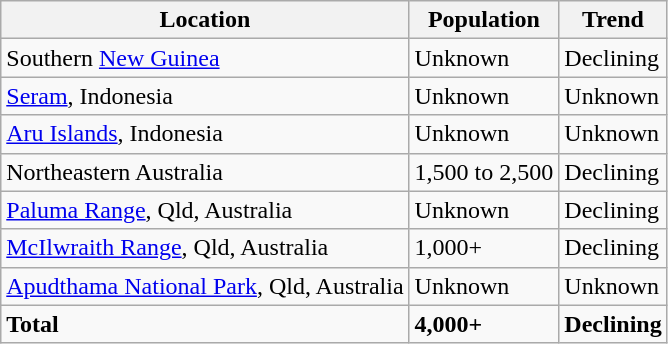<table class="wikitable">
<tr>
<th>Location</th>
<th>Population</th>
<th>Trend</th>
</tr>
<tr>
<td>Southern <a href='#'>New Guinea</a></td>
<td>Unknown</td>
<td>Declining</td>
</tr>
<tr>
<td><a href='#'>Seram</a>, Indonesia</td>
<td>Unknown</td>
<td>Unknown</td>
</tr>
<tr>
<td><a href='#'>Aru Islands</a>, Indonesia</td>
<td>Unknown</td>
<td>Unknown</td>
</tr>
<tr>
<td>Northeastern Australia</td>
<td>1,500 to 2,500</td>
<td>Declining</td>
</tr>
<tr>
<td><a href='#'>Paluma Range</a>, Qld, Australia</td>
<td>Unknown</td>
<td>Declining</td>
</tr>
<tr>
<td><a href='#'>McIlwraith Range</a>, Qld, Australia</td>
<td>1,000+</td>
<td>Declining</td>
</tr>
<tr>
<td><a href='#'>Apudthama National Park</a>, Qld, Australia</td>
<td>Unknown</td>
<td>Unknown</td>
</tr>
<tr>
<td><strong>Total</strong></td>
<td><strong>4,000+</strong></td>
<td><strong>Declining</strong></td>
</tr>
</table>
